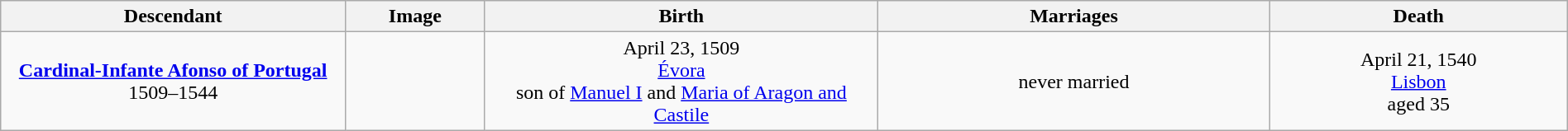<table style="text-align:center; width:100%" class="wikitable">
<tr>
<th style="width:22%;">Descendant</th>
<th style="width:105px;">Image</th>
<th>Birth</th>
<th style="width:25%;">Marriages</th>
<th style="width:19%;">Death</th>
</tr>
<tr>
<td><strong><a href='#'>Cardinal-Infante Afonso of Portugal</a></strong><br>1509–1544</td>
<td></td>
<td>April 23, 1509<br><a href='#'>Évora</a><br>son of <a href='#'>Manuel I</a> and <a href='#'>Maria of Aragon and Castile</a></td>
<td>never married</td>
<td>April 21, 1540<br><a href='#'>Lisbon</a><br>aged 35</td>
</tr>
</table>
